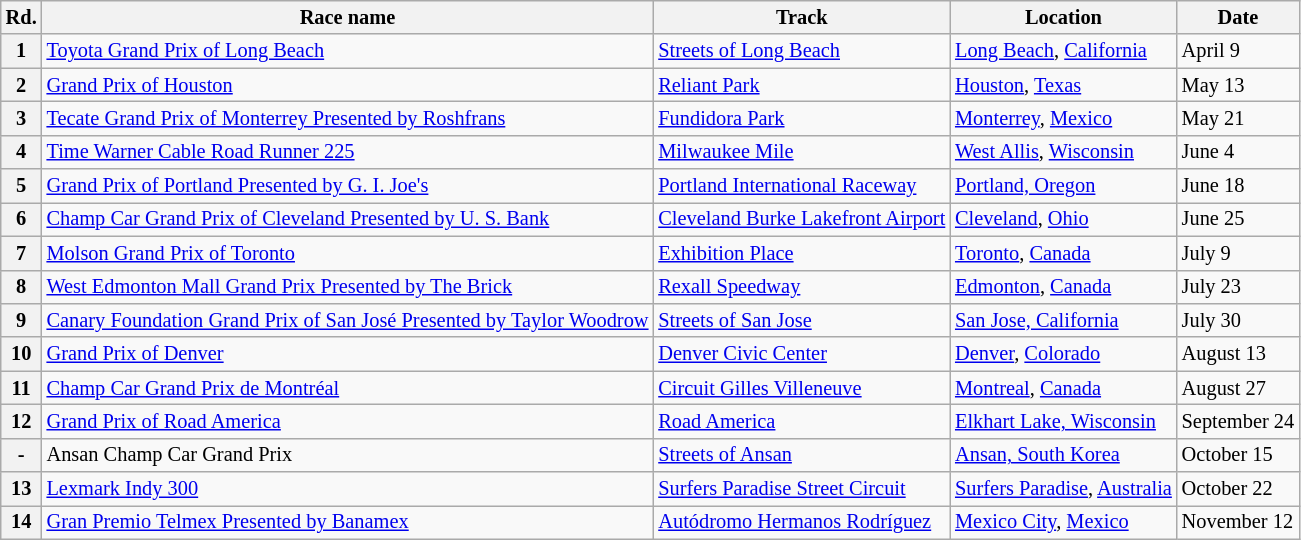<table class="wikitable" style="font-size: 85%;">
<tr>
<th>Rd.</th>
<th>Race name</th>
<th>Track</th>
<th>Location</th>
<th>Date</th>
</tr>
<tr>
<th>1</th>
<td> <a href='#'>Toyota Grand Prix of Long Beach</a></td>
<td> <a href='#'>Streets of Long Beach</a></td>
<td><a href='#'>Long Beach</a>, <a href='#'>California</a></td>
<td>April 9</td>
</tr>
<tr>
<th>2</th>
<td> <a href='#'>Grand Prix of Houston</a></td>
<td> <a href='#'>Reliant Park</a></td>
<td><a href='#'>Houston</a>, <a href='#'>Texas</a></td>
<td>May 13</td>
</tr>
<tr>
<th>3</th>
<td> <a href='#'>Tecate Grand Prix of Monterrey Presented by Roshfrans</a></td>
<td> <a href='#'>Fundidora Park</a></td>
<td><a href='#'>Monterrey</a>, <a href='#'>Mexico</a></td>
<td>May 21</td>
</tr>
<tr>
<th>4</th>
<td> <a href='#'>Time Warner Cable Road Runner 225</a></td>
<td> <a href='#'>Milwaukee Mile</a></td>
<td><a href='#'>West Allis</a>, <a href='#'>Wisconsin</a></td>
<td>June 4</td>
</tr>
<tr>
<th>5</th>
<td> <a href='#'>Grand Prix of Portland Presented by G. I. Joe's</a></td>
<td> <a href='#'>Portland International Raceway</a></td>
<td><a href='#'>Portland, Oregon</a></td>
<td>June 18</td>
</tr>
<tr>
<th>6</th>
<td> <a href='#'>Champ Car Grand Prix of Cleveland Presented by U. S. Bank</a></td>
<td> <a href='#'>Cleveland Burke Lakefront Airport</a></td>
<td><a href='#'>Cleveland</a>, <a href='#'>Ohio</a></td>
<td>June 25</td>
</tr>
<tr>
<th>7</th>
<td> <a href='#'>Molson Grand Prix of Toronto</a></td>
<td> <a href='#'>Exhibition Place</a></td>
<td><a href='#'>Toronto</a>, <a href='#'>Canada</a></td>
<td>July 9</td>
</tr>
<tr>
<th>8</th>
<td> <a href='#'>West Edmonton Mall Grand Prix Presented by The Brick</a></td>
<td> <a href='#'>Rexall Speedway</a></td>
<td><a href='#'>Edmonton</a>, <a href='#'>Canada</a></td>
<td>July 23</td>
</tr>
<tr>
<th>9</th>
<td> <a href='#'>Canary Foundation Grand Prix of San José Presented by Taylor Woodrow</a></td>
<td> <a href='#'>Streets of San Jose</a></td>
<td><a href='#'>San Jose, California</a></td>
<td>July 30</td>
</tr>
<tr>
<th>10</th>
<td> <a href='#'>Grand Prix of Denver</a></td>
<td> <a href='#'>Denver Civic Center</a></td>
<td><a href='#'>Denver</a>, <a href='#'>Colorado</a></td>
<td>August 13</td>
</tr>
<tr>
<th>11</th>
<td> <a href='#'>Champ Car Grand Prix de Montréal</a></td>
<td> <a href='#'>Circuit Gilles Villeneuve</a></td>
<td><a href='#'>Montreal</a>, <a href='#'>Canada</a></td>
<td>August 27</td>
</tr>
<tr>
<th>12</th>
<td> <a href='#'>Grand Prix of Road America</a></td>
<td> <a href='#'>Road America</a></td>
<td><a href='#'>Elkhart Lake, Wisconsin</a></td>
<td>September 24</td>
</tr>
<tr>
<th>-</th>
<td> Ansan Champ Car Grand Prix</td>
<td> <a href='#'>Streets of Ansan</a></td>
<td><a href='#'>Ansan, South Korea</a></td>
<td>October 15</td>
</tr>
<tr ->
<th>13</th>
<td> <a href='#'>Lexmark Indy 300</a></td>
<td> <a href='#'>Surfers Paradise Street Circuit</a></td>
<td><a href='#'>Surfers Paradise</a>, <a href='#'>Australia</a></td>
<td>October 22</td>
</tr>
<tr>
<th>14</th>
<td> <a href='#'>Gran Premio Telmex Presented by Banamex</a></td>
<td> <a href='#'>Autódromo Hermanos Rodríguez</a></td>
<td><a href='#'>Mexico City</a>, <a href='#'>Mexico</a></td>
<td>November 12</td>
</tr>
</table>
